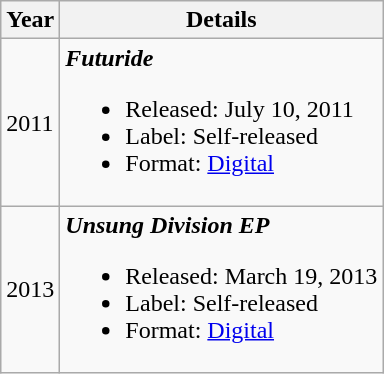<table class="wikitable">
<tr>
<th>Year</th>
<th>Details</th>
</tr>
<tr>
<td>2011</td>
<td><strong><em>Futuride</em></strong><br><ul><li>Released: July 10, 2011</li><li>Label: Self-released</li><li>Format: <a href='#'>Digital</a></li></ul></td>
</tr>
<tr>
<td>2013</td>
<td><strong><em>Unsung Division EP</em></strong><br><ul><li>Released: March 19, 2013</li><li>Label: Self-released</li><li>Format: <a href='#'>Digital</a></li></ul></td>
</tr>
</table>
